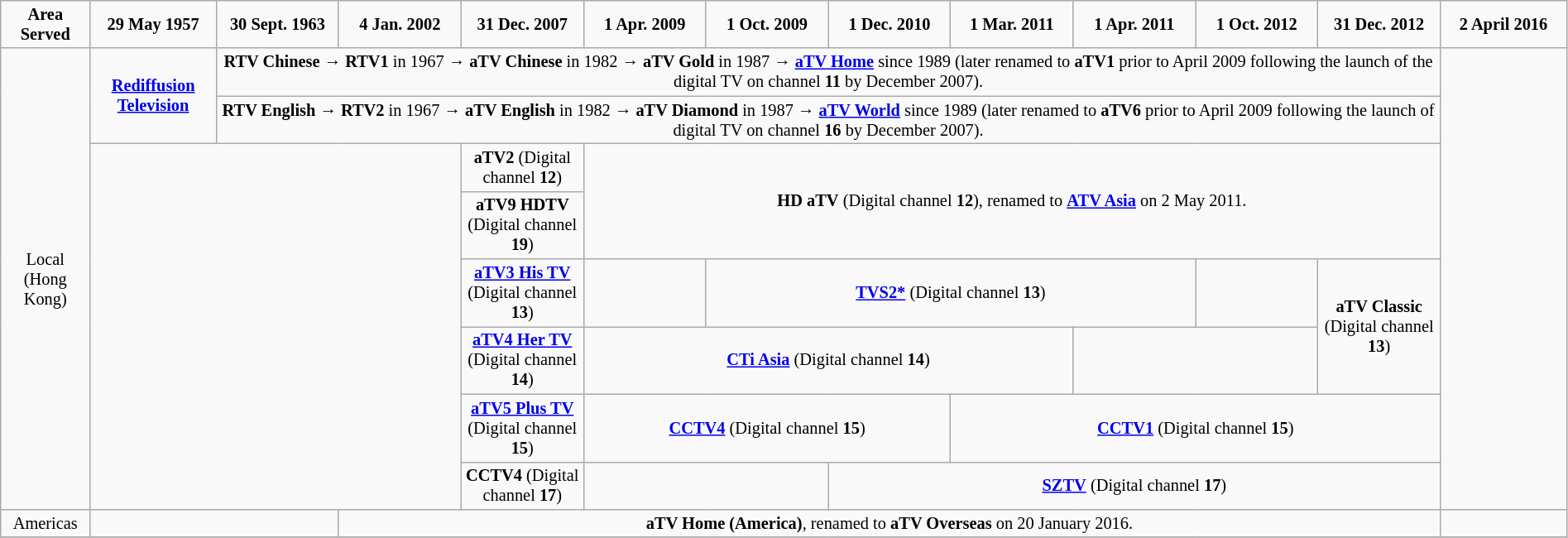<table class="wikitable" style="font-size:85%; width:99.9%;">
<tr style=" text-align:center;">
<td style="width:4.1%;"><strong>Area Served</strong></td>
<td style="width:6.4%;"><strong>29 May 1957</strong></td>
<td style="width:6.2%;"><strong>30 Sept. 1963</strong></td>
<td style="width:6.2%;"><strong>4 Jan. 2002</strong></td>
<td style="width:6.2%;"><strong>31 Dec. 2007</strong></td>
<td style="width:6.2%;"><strong>1 Apr. 2009</strong></td>
<td style="width:6.2%;"><strong>1 Oct. 2009</strong></td>
<td style="width:6.2%;"><strong>1 Dec. 2010</strong></td>
<td style="width:6.2%;"><strong>1 Mar. 2011</strong></td>
<td style="width:6.2%;"><strong>1 Apr. 2011</strong></td>
<td style="width:6.2%;"><strong>1 Oct. 2012</strong></td>
<td style="width:6.2%;"><strong>31 Dec. 2012</strong></td>
<td style="width:6.4%;"><strong>2 April 2016</strong></td>
</tr>
<tr align=center>
<td rowspan=8>Local (Hong Kong)</td>
<td rowspan=2><strong><a href='#'>Rediffusion Television</a></strong></td>
<td colspan=10><strong>RTV Chinese</strong> → <strong>RTV1</strong> in 1967 → <strong>aTV Chinese</strong> in 1982 → <strong>aTV Gold</strong> in 1987 → <strong><a href='#'>aTV Home</a></strong> since 1989 (later renamed to <strong>aTV1</strong> prior to April 2009 following the launch of the digital TV on channel <strong>11</strong> by December 2007).</td>
<td rowspan=8></td>
</tr>
<tr align=center>
<td colspan=10><strong>RTV English</strong> → <strong>RTV2</strong> in 1967 → <strong>aTV English</strong> in 1982 → <strong>aTV Diamond</strong> in 1987 → <strong><a href='#'>aTV World</a></strong> since 1989 (later renamed to <strong>aTV6</strong> prior to April 2009 following the launch of digital TV on channel <strong>16</strong> by December 2007).</td>
</tr>
<tr align=center>
<td rowspan=6 colspan=3></td>
<td><strong>aTV2</strong>  (Digital channel <strong>12</strong>)</td>
<td colspan=7 rowspan=2><strong>HD aTV</strong> (Digital channel <strong>12</strong>), renamed to <strong><a href='#'>ATV Asia</a></strong> on 2 May 2011.</td>
</tr>
<tr align=center>
<td><strong>aTV9 HDTV</strong> (Digital channel <strong>19</strong>)</td>
</tr>
<tr align=center>
<td><strong><a href='#'>aTV3 His TV</a></strong> (Digital channel <strong>13</strong>)</td>
<td></td>
<td colspan=4><strong><a href='#'>TVS2*</a></strong> (Digital channel <strong>13</strong>)</td>
<td></td>
<td rowspan=2><strong>aTV Classic</strong> (Digital channel <strong>13</strong>)</td>
</tr>
<tr align=center>
<td><strong><a href='#'>aTV4 Her TV</a></strong> (Digital channel <strong>14</strong>)</td>
<td colspan=4><strong><a href='#'>CTi Asia</a></strong> (Digital channel <strong>14</strong>)</td>
<td colspan=2></td>
</tr>
<tr align=center>
<td><strong><a href='#'>aTV5 Plus TV</a></strong> (Digital channel <strong>15</strong>)</td>
<td colspan=3><strong><a href='#'>CCTV4</a></strong> (Digital channel <strong>15</strong>)</td>
<td colspan=4><strong><a href='#'>CCTV1</a></strong> (Digital channel <strong>15</strong>)</td>
</tr>
<tr align=center>
<td><strong>CCTV4</strong> (Digital channel <strong>17</strong>)</td>
<td colspan=2></td>
<td colspan=5><strong><a href='#'>SZTV</a></strong> (Digital channel <strong>17</strong>)</td>
</tr>
<tr align=center>
<td>Americas</td>
<td colspan=2></td>
<td colspan=9><strong>aTV Home (America)</strong>, renamed to <strong>aTV Overseas</strong> on 20 January 2016.</td>
<td colspan=4></td>
</tr>
<tr>
</tr>
</table>
